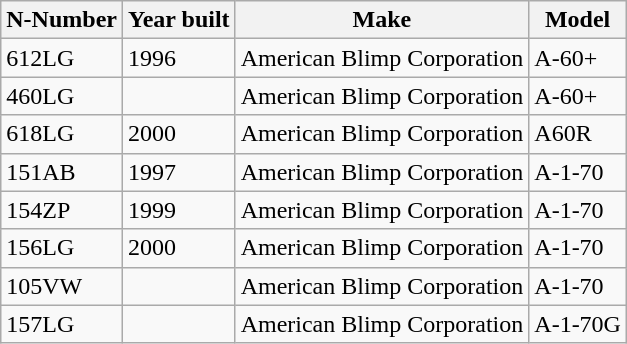<table class="sortable wikitable">
<tr>
<th>N-Number</th>
<th>Year built</th>
<th>Make</th>
<th>Model</th>
</tr>
<tr>
<td>612LG</td>
<td>1996</td>
<td>American Blimp Corporation</td>
<td>A-60+</td>
</tr>
<tr>
<td>460LG</td>
<td></td>
<td>American Blimp Corporation</td>
<td>A-60+</td>
</tr>
<tr>
<td>618LG</td>
<td>2000</td>
<td>American Blimp Corporation</td>
<td>A60R</td>
</tr>
<tr>
<td>151AB</td>
<td>1997</td>
<td>American Blimp Corporation</td>
<td>A-1-70</td>
</tr>
<tr>
<td>154ZP</td>
<td>1999</td>
<td>American Blimp Corporation</td>
<td>A-1-70</td>
</tr>
<tr>
<td>156LG</td>
<td>2000</td>
<td>American Blimp Corporation</td>
<td>A-1-70</td>
</tr>
<tr>
<td>105VW</td>
<td></td>
<td>American Blimp Corporation</td>
<td>A-1-70</td>
</tr>
<tr>
<td>157LG</td>
<td></td>
<td>American Blimp Corporation</td>
<td>A-1-70G</td>
</tr>
</table>
